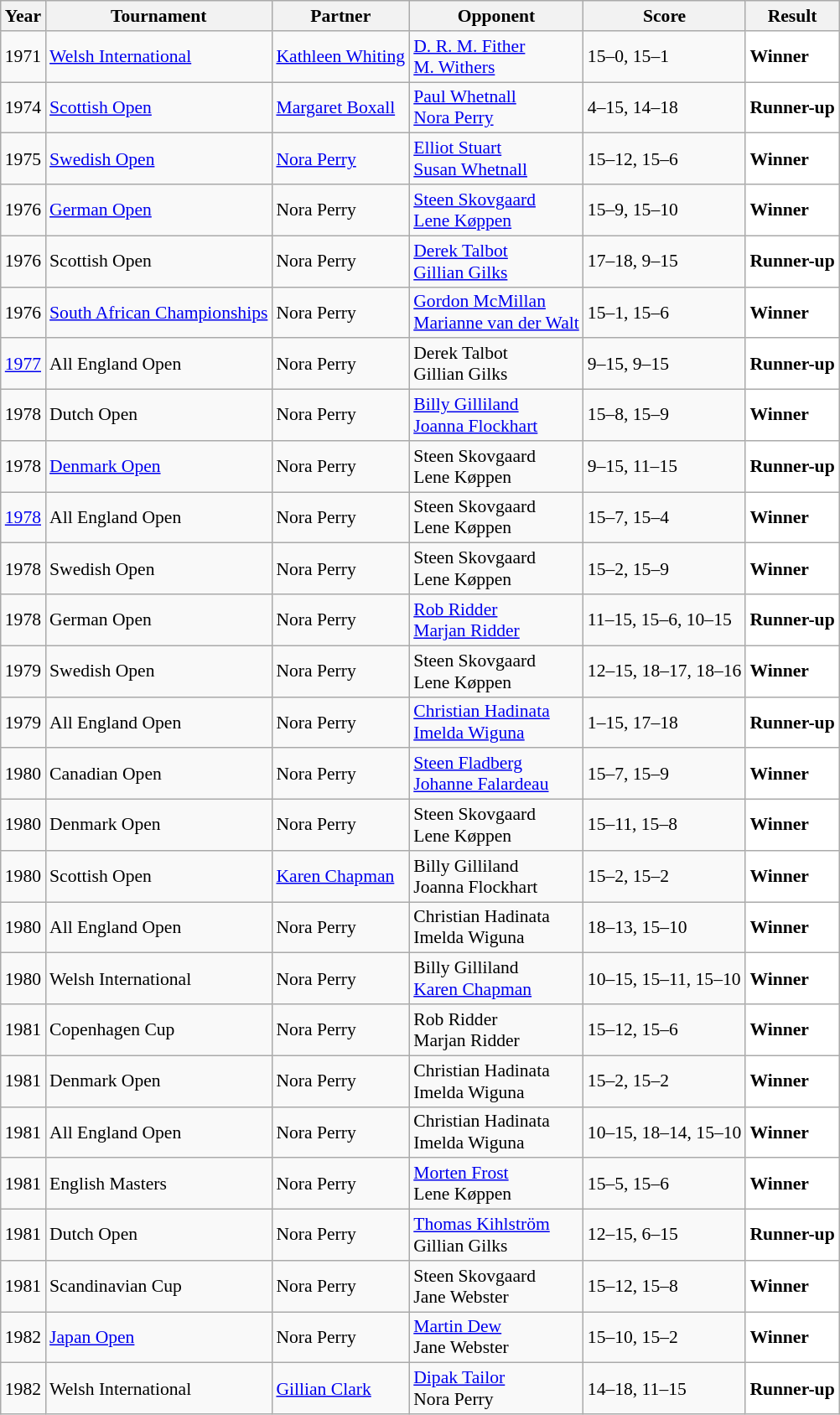<table class="sortable wikitable" style="font-size: 90%;">
<tr>
<th>Year</th>
<th>Tournament</th>
<th>Partner</th>
<th>Opponent</th>
<th>Score</th>
<th>Result</th>
</tr>
<tr>
<td align="center">1971</td>
<td align="left"><a href='#'>Welsh International</a></td>
<td align="left"> <a href='#'>Kathleen Whiting</a></td>
<td align="left"> <a href='#'>D. R. M. Fither</a><br> <a href='#'>M. Withers</a></td>
<td align="left">15–0, 15–1</td>
<td style="text-align:left; background: white"> <strong>Winner</strong></td>
</tr>
<tr>
<td align="center">1974</td>
<td align="left"><a href='#'>Scottish Open</a></td>
<td align="left"> <a href='#'>Margaret Boxall</a></td>
<td align="left"> <a href='#'>Paul Whetnall</a><br> <a href='#'>Nora Perry</a></td>
<td align="left">4–15, 14–18</td>
<td style="text-align:left; background: white"> <strong>Runner-up</strong></td>
</tr>
<tr>
<td align="center">1975</td>
<td align="left"><a href='#'>Swedish Open</a></td>
<td align="left"> <a href='#'>Nora Perry</a></td>
<td align="left"> <a href='#'>Elliot Stuart</a><br> <a href='#'>Susan Whetnall</a></td>
<td align="left">15–12, 15–6</td>
<td style="text-align:left; background:white"> <strong>Winner</strong></td>
</tr>
<tr>
<td align="center">1976</td>
<td align="left"><a href='#'>German Open</a></td>
<td align="left"> Nora Perry</td>
<td align="left"> <a href='#'>Steen Skovgaard</a><br> <a href='#'>Lene Køppen</a></td>
<td align="left">15–9, 15–10</td>
<td style="text-align:left; background:white"> <strong>Winner</strong></td>
</tr>
<tr>
<td align="center">1976</td>
<td align="left">Scottish Open</td>
<td align="left"> Nora Perry</td>
<td align="left"> <a href='#'>Derek Talbot</a><br> <a href='#'>Gillian Gilks</a></td>
<td align="left">17–18, 9–15</td>
<td style="text-align:left; background:white"> <strong>Runner-up</strong></td>
</tr>
<tr>
<td align="center">1976</td>
<td align="left"><a href='#'>South African Championships</a></td>
<td align="left"> Nora Perry</td>
<td align="left"> <a href='#'>Gordon McMillan</a><br> <a href='#'>Marianne van der Walt</a></td>
<td align="left">15–1, 15–6</td>
<td style="text-align:left; background: white"> <strong>Winner</strong></td>
</tr>
<tr>
<td align="center"><a href='#'>1977</a></td>
<td align="left">All England Open</td>
<td align="left"> Nora Perry</td>
<td align="left"> Derek Talbot<br> Gillian Gilks</td>
<td align="left">9–15, 9–15</td>
<td style="text-align:left; background:white"> <strong>Runner-up</strong></td>
</tr>
<tr>
<td align="center">1978</td>
<td align="left">Dutch Open</td>
<td align="left"> Nora Perry</td>
<td align="left"> <a href='#'>Billy Gilliland</a><br> <a href='#'>Joanna Flockhart</a></td>
<td align="left">15–8, 15–9</td>
<td style="text-align:left; background:white"> <strong>Winner</strong></td>
</tr>
<tr>
<td align="center">1978</td>
<td align="left"><a href='#'>Denmark Open</a></td>
<td align="left"> Nora Perry</td>
<td align="left"> Steen Skovgaard<br> Lene Køppen</td>
<td align="left">9–15, 11–15</td>
<td style="text-align:left; background:white"> <strong>Runner-up</strong></td>
</tr>
<tr>
<td align="center"><a href='#'>1978</a></td>
<td align="left">All England Open</td>
<td align="left"> Nora Perry</td>
<td align="left"> Steen Skovgaard<br> Lene Køppen</td>
<td align="left">15–7, 15–4</td>
<td style="text-align:left; background:white"> <strong>Winner</strong></td>
</tr>
<tr>
<td align="center">1978</td>
<td align="left">Swedish Open</td>
<td align="left"> Nora Perry</td>
<td align="left"> Steen Skovgaard<br> Lene Køppen</td>
<td align="left">15–2, 15–9</td>
<td style="text-align:left; background:white"> <strong>Winner</strong></td>
</tr>
<tr>
<td align="center">1978</td>
<td align="left">German Open</td>
<td align="left"> Nora Perry</td>
<td align="left"> <a href='#'>Rob Ridder</a><br> <a href='#'>Marjan Ridder</a></td>
<td align="left">11–15, 15–6, 10–15</td>
<td style="text-align:left; background:white"> <strong>Runner-up</strong></td>
</tr>
<tr>
<td align="center">1979</td>
<td align="left">Swedish Open</td>
<td align="left"> Nora Perry</td>
<td align="left"> Steen Skovgaard<br> Lene Køppen</td>
<td align="left">12–15, 18–17, 18–16</td>
<td style="text-align:left; background:white"> <strong>Winner</strong></td>
</tr>
<tr>
<td align="center">1979</td>
<td align="left">All England Open</td>
<td align="left"> Nora Perry</td>
<td align="left"> <a href='#'>Christian Hadinata</a> <br>  <a href='#'>Imelda Wiguna</a></td>
<td align="left">1–15, 17–18</td>
<td style="text-align:left; background:white"> <strong>Runner-up</strong></td>
</tr>
<tr>
<td align="center">1980</td>
<td align="left">Canadian Open</td>
<td align="left"> Nora Perry</td>
<td align="left"> <a href='#'>Steen Fladberg</a><br> <a href='#'>Johanne Falardeau</a></td>
<td align="left">15–7, 15–9</td>
<td style="text-align:left; background:white"> <strong>Winner</strong></td>
</tr>
<tr>
<td align="center">1980</td>
<td align="left">Denmark Open</td>
<td align="left"> Nora Perry</td>
<td align="left"> Steen Skovgaard<br> Lene Køppen</td>
<td align="left">15–11, 15–8</td>
<td style="text-align:left; background:white"> <strong>Winner</strong></td>
</tr>
<tr>
<td align="center">1980</td>
<td align="left">Scottish Open</td>
<td align="left"> <a href='#'>Karen Chapman</a></td>
<td align="left"> Billy Gilliland<br> Joanna Flockhart</td>
<td align="left">15–2, 15–2</td>
<td style="text-align:left; background: white"> <strong>Winner</strong></td>
</tr>
<tr>
<td align="center">1980</td>
<td align="left">All England Open</td>
<td align="left"> Nora Perry</td>
<td align="left"> Christian Hadinata <br>  Imelda Wiguna</td>
<td align="left">18–13, 15–10</td>
<td style="text-align:left; background:white"> <strong>Winner</strong></td>
</tr>
<tr>
<td align="center">1980</td>
<td align="left">Welsh International</td>
<td align="left"> Nora Perry</td>
<td align="left"> Billy Gilliland<br> <a href='#'>Karen Chapman</a></td>
<td align="left">10–15, 15–11, 15–10</td>
<td style="text-align:left; background:white"> <strong>Winner</strong></td>
</tr>
<tr>
<td align="center">1981</td>
<td align="left">Copenhagen Cup</td>
<td align="left"> Nora Perry</td>
<td align="left"> Rob Ridder<br> Marjan Ridder</td>
<td align="left">15–12, 15–6</td>
<td style="text-align:left; background:white"> <strong>Winner</strong></td>
</tr>
<tr>
<td align="center">1981</td>
<td align="left">Denmark Open</td>
<td align="left"> Nora Perry</td>
<td align="left"> Christian Hadinata <br>  Imelda Wiguna</td>
<td align="left">15–2, 15–2</td>
<td style="text-align:left; background:white"> <strong>Winner</strong></td>
</tr>
<tr>
<td align="center">1981</td>
<td align="left">All England Open</td>
<td align="left"> Nora Perry</td>
<td align="left"> Christian Hadinata <br>  Imelda Wiguna</td>
<td align="left">10–15, 18–14, 15–10</td>
<td style="text-align:left; background:white"> <strong>Winner</strong></td>
</tr>
<tr>
<td align="center">1981</td>
<td align="left">English Masters</td>
<td align="left"> Nora Perry</td>
<td align="left"> <a href='#'>Morten Frost</a><br> Lene Køppen</td>
<td align="left">15–5, 15–6</td>
<td style="text-align:left; background:white"> <strong>Winner</strong></td>
</tr>
<tr>
<td align="center">1981</td>
<td align="left">Dutch Open</td>
<td align="left"> Nora Perry</td>
<td align="left"> <a href='#'>Thomas Kihlström</a><br> Gillian Gilks</td>
<td align="left">12–15, 6–15</td>
<td style="text-align:left; background:white"> <strong>Runner-up</strong></td>
</tr>
<tr>
<td align="center">1981</td>
<td align="left">Scandinavian Cup</td>
<td align="left"> Nora Perry</td>
<td align="left"> Steen Skovgaard<br> Jane Webster</td>
<td align="left">15–12, 15–8</td>
<td style="text-align:left; background:white"> <strong>Winner</strong></td>
</tr>
<tr>
<td align="center">1982</td>
<td align="left"><a href='#'>Japan Open</a></td>
<td align="left"> Nora Perry</td>
<td align="left"> <a href='#'>Martin Dew</a><br> Jane Webster</td>
<td align="left">15–10, 15–2</td>
<td style="text-align:left; background:white"> <strong>Winner</strong></td>
</tr>
<tr>
<td align="center">1982</td>
<td align="left">Welsh International</td>
<td align="left"> <a href='#'>Gillian Clark</a></td>
<td align="left"> <a href='#'>Dipak Tailor</a><br> Nora Perry</td>
<td align="left">14–18, 11–15</td>
<td style="text-align:left; background: white"> <strong>Runner-up</strong></td>
</tr>
</table>
